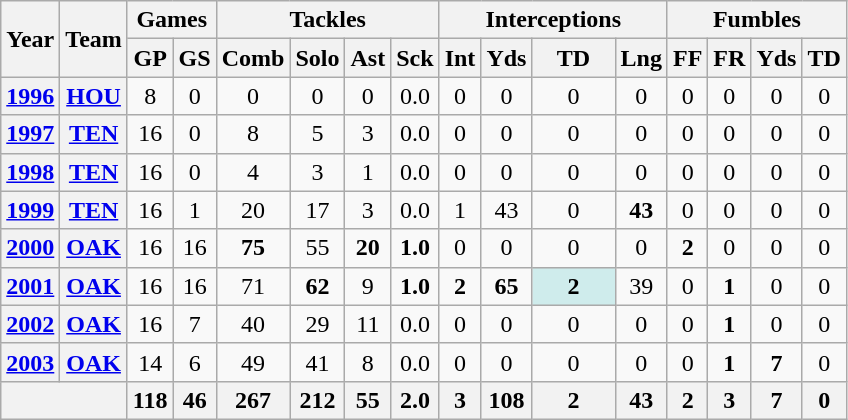<table class="wikitable" style="text-align:center">
<tr>
<th rowspan="2">Year</th>
<th rowspan="2">Team</th>
<th colspan="2">Games</th>
<th colspan="4">Tackles</th>
<th colspan="4">Interceptions</th>
<th colspan="4">Fumbles</th>
</tr>
<tr>
<th>GP</th>
<th>GS</th>
<th>Comb</th>
<th>Solo</th>
<th>Ast</th>
<th>Sck</th>
<th>Int</th>
<th>Yds</th>
<th>TD</th>
<th>Lng</th>
<th>FF</th>
<th>FR</th>
<th>Yds</th>
<th>TD</th>
</tr>
<tr>
<th><a href='#'>1996</a></th>
<th><a href='#'>HOU</a></th>
<td>8</td>
<td>0</td>
<td>0</td>
<td>0</td>
<td>0</td>
<td>0.0</td>
<td>0</td>
<td>0</td>
<td>0</td>
<td>0</td>
<td>0</td>
<td>0</td>
<td>0</td>
<td>0</td>
</tr>
<tr>
<th><a href='#'>1997</a></th>
<th><a href='#'>TEN</a></th>
<td>16</td>
<td>0</td>
<td>8</td>
<td>5</td>
<td>3</td>
<td>0.0</td>
<td>0</td>
<td>0</td>
<td>0</td>
<td>0</td>
<td>0</td>
<td>0</td>
<td>0</td>
<td>0</td>
</tr>
<tr>
<th><a href='#'>1998</a></th>
<th><a href='#'>TEN</a></th>
<td>16</td>
<td>0</td>
<td>4</td>
<td>3</td>
<td>1</td>
<td>0.0</td>
<td>0</td>
<td>0</td>
<td>0</td>
<td>0</td>
<td>0</td>
<td>0</td>
<td>0</td>
<td>0</td>
</tr>
<tr>
<th><a href='#'>1999</a></th>
<th><a href='#'>TEN</a></th>
<td>16</td>
<td>1</td>
<td>20</td>
<td>17</td>
<td>3</td>
<td>0.0</td>
<td>1</td>
<td>43</td>
<td>0</td>
<td><strong>43</strong></td>
<td>0</td>
<td>0</td>
<td>0</td>
<td>0</td>
</tr>
<tr>
<th><a href='#'>2000</a></th>
<th><a href='#'>OAK</a></th>
<td>16</td>
<td>16</td>
<td><strong>75</strong></td>
<td>55</td>
<td><strong>20</strong></td>
<td><strong>1.0</strong></td>
<td>0</td>
<td>0</td>
<td>0</td>
<td>0</td>
<td><strong>2</strong></td>
<td>0</td>
<td>0</td>
<td>0</td>
</tr>
<tr>
<th><a href='#'>2001</a></th>
<th><a href='#'>OAK</a></th>
<td>16</td>
<td>16</td>
<td>71</td>
<td><strong>62</strong></td>
<td>9</td>
<td><strong>1.0</strong></td>
<td><strong>2</strong></td>
<td><strong>65</strong></td>
<td style="background:#cfecec; width:3em;"><strong>2</strong></td>
<td>39</td>
<td>0</td>
<td><strong>1</strong></td>
<td>0</td>
<td>0</td>
</tr>
<tr>
<th><a href='#'>2002</a></th>
<th><a href='#'>OAK</a></th>
<td>16</td>
<td>7</td>
<td>40</td>
<td>29</td>
<td>11</td>
<td>0.0</td>
<td>0</td>
<td>0</td>
<td>0</td>
<td>0</td>
<td>0</td>
<td><strong>1</strong></td>
<td>0</td>
<td>0</td>
</tr>
<tr>
<th><a href='#'>2003</a></th>
<th><a href='#'>OAK</a></th>
<td>14</td>
<td>6</td>
<td>49</td>
<td>41</td>
<td>8</td>
<td>0.0</td>
<td>0</td>
<td>0</td>
<td>0</td>
<td>0</td>
<td>0</td>
<td><strong>1</strong></td>
<td><strong>7</strong></td>
<td>0</td>
</tr>
<tr>
<th colspan="2"></th>
<th>118</th>
<th>46</th>
<th>267</th>
<th>212</th>
<th>55</th>
<th>2.0</th>
<th>3</th>
<th>108</th>
<th>2</th>
<th>43</th>
<th>2</th>
<th>3</th>
<th>7</th>
<th>0</th>
</tr>
</table>
